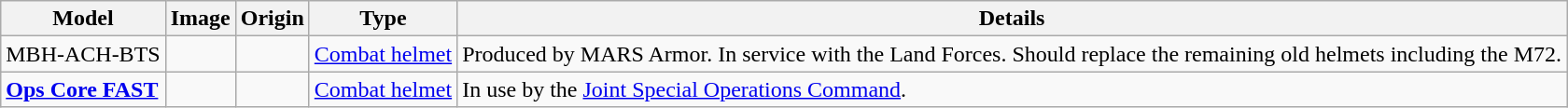<table class="wikitable">
<tr>
<th>Model</th>
<th>Image</th>
<th>Origin</th>
<th>Type</th>
<th>Details</th>
</tr>
<tr>
<td>МВН-ACH-BTS</td>
<td></td>
<td></td>
<td><a href='#'>Combat helmet</a></td>
<td>Produced by MARS Armor. In service with the Land Forces. Should replace the remaining old helmets including the M72.</td>
</tr>
<tr>
<td><a href='#'><strong>Ops Core FAST</strong></a></td>
<td></td>
<td></td>
<td><a href='#'>Combat helmet</a></td>
<td>In use by the <a href='#'>Joint Special Operations Command</a>.</td>
</tr>
</table>
